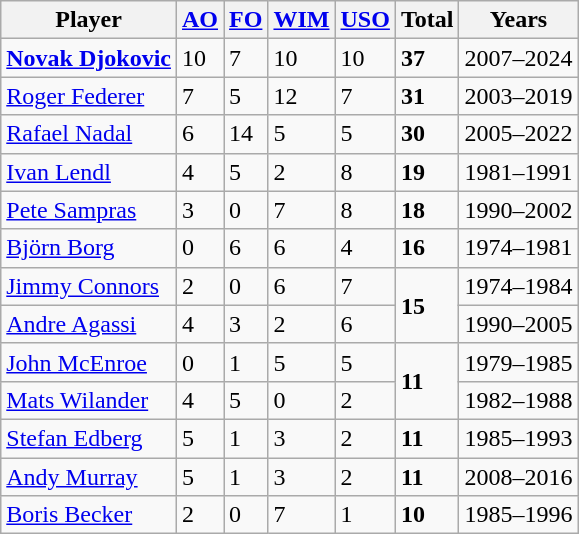<table class="wikitable mw-datatable sortable" style="display:inline-table;">
<tr>
<th scope="col">Player</th>
<th scope="col"><a href='#'>AO</a></th>
<th scope="col"><a href='#'>FO</a></th>
<th scope="col"><a href='#'>WIM</a></th>
<th scope="col"><a href='#'>USO</a></th>
<th scope="col">Total</th>
<th scope="col">Years</th>
</tr>
<tr>
<td> <strong><a href='#'>Novak Djokovic</a></strong></td>
<td>10</td>
<td>7</td>
<td>10</td>
<td>10</td>
<td><strong>37</strong></td>
<td>2007–2024</td>
</tr>
<tr>
<td> <a href='#'>Roger Federer</a></td>
<td>7</td>
<td>5</td>
<td>12</td>
<td>7</td>
<td><strong>31</strong></td>
<td>2003–2019</td>
</tr>
<tr>
<td> <a href='#'>Rafael Nadal</a></td>
<td>6</td>
<td>14</td>
<td>5</td>
<td>5</td>
<td><strong>30</strong></td>
<td>2005–2022</td>
</tr>
<tr>
<td> <a href='#'>Ivan Lendl</a></td>
<td>4</td>
<td>5</td>
<td>2</td>
<td>8</td>
<td><strong>19</strong></td>
<td>1981–1991</td>
</tr>
<tr>
<td> <a href='#'>Pete Sampras</a></td>
<td>3</td>
<td>0</td>
<td>7</td>
<td>8</td>
<td><strong>18</strong></td>
<td>1990–2002</td>
</tr>
<tr>
<td> <a href='#'>Björn Borg</a></td>
<td>0</td>
<td>6</td>
<td>6</td>
<td>4</td>
<td><strong>16</strong></td>
<td>1974–1981</td>
</tr>
<tr>
<td> <a href='#'>Jimmy Connors</a></td>
<td>2</td>
<td>0</td>
<td>6</td>
<td>7</td>
<td rowspan=2><strong>15</strong></td>
<td>1974–1984</td>
</tr>
<tr>
<td> <a href='#'>Andre Agassi</a></td>
<td>4</td>
<td>3</td>
<td>2</td>
<td>6</td>
<td>1990–2005</td>
</tr>
<tr>
<td> <a href='#'>John McEnroe</a></td>
<td>0</td>
<td>1</td>
<td>5</td>
<td>5</td>
<td rowspan=2><strong>11</strong></td>
<td>1979–1985</td>
</tr>
<tr>
<td> <a href='#'>Mats Wilander</a></td>
<td>4</td>
<td>5</td>
<td>0</td>
<td>2</td>
<td>1982–1988</td>
</tr>
<tr>
<td> <a href='#'>Stefan Edberg</a></td>
<td>5</td>
<td>1</td>
<td>3</td>
<td>2</td>
<td><strong>11</strong></td>
<td>1985–1993</td>
</tr>
<tr>
<td> <a href='#'>Andy Murray</a></td>
<td>5</td>
<td>1</td>
<td>3</td>
<td>2</td>
<td><strong>11</strong></td>
<td>2008–2016</td>
</tr>
<tr>
<td> <a href='#'>Boris Becker</a></td>
<td>2</td>
<td>0</td>
<td>7</td>
<td>1</td>
<td><strong>10</strong></td>
<td>1985–1996</td>
</tr>
</table>
